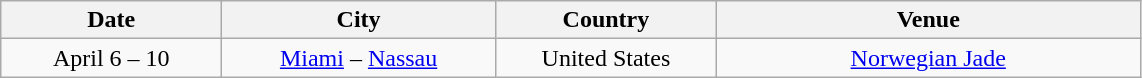<table class="wikitable" style="text-align:center;">
<tr>
<th style="width:140px;">Date</th>
<th style="width:175px;">City</th>
<th style="width:140px;">Country</th>
<th style="width:275px;">Venue</th>
</tr>
<tr>
<td>April 6 – 10</td>
<td><a href='#'>Miami</a> – <a href='#'>Nassau</a></td>
<td>United States</td>
<td><a href='#'>Norwegian Jade</a></td>
</tr>
</table>
